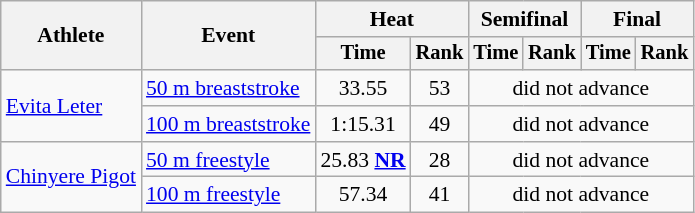<table class=wikitable style="font-size:90%">
<tr>
<th rowspan="2">Athlete</th>
<th rowspan="2">Event</th>
<th colspan="2">Heat</th>
<th colspan="2">Semifinal</th>
<th colspan="2">Final</th>
</tr>
<tr style="font-size:95%">
<th>Time</th>
<th>Rank</th>
<th>Time</th>
<th>Rank</th>
<th>Time</th>
<th>Rank</th>
</tr>
<tr align=center>
<td align=left rowspan=2><a href='#'>Evita Leter</a></td>
<td align=left><a href='#'>50 m breaststroke</a></td>
<td>33.55</td>
<td>53</td>
<td colspan=4>did not advance</td>
</tr>
<tr align=center>
<td align=left><a href='#'>100 m breaststroke</a></td>
<td>1:15.31</td>
<td>49</td>
<td colspan=4>did not advance</td>
</tr>
<tr align=center>
<td align=left rowspan=2><a href='#'>Chinyere Pigot</a></td>
<td align=left><a href='#'>50 m freestyle</a></td>
<td>25.83 <strong><a href='#'>NR</a></strong></td>
<td>28</td>
<td colspan=4>did not advance</td>
</tr>
<tr align=center>
<td align=left><a href='#'>100 m freestyle</a></td>
<td>57.34</td>
<td>41</td>
<td colspan=4>did not advance</td>
</tr>
</table>
